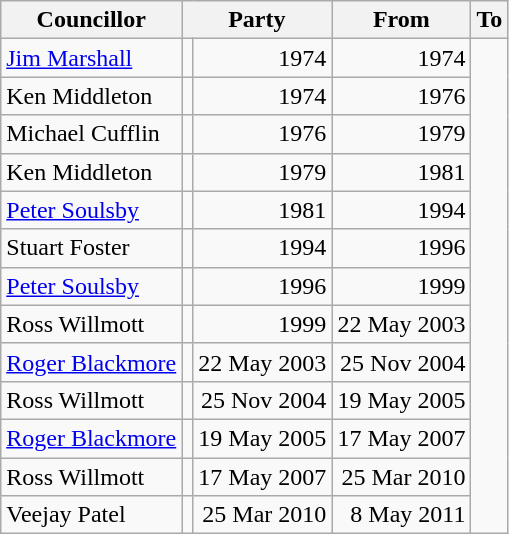<table class=wikitable>
<tr>
<th>Councillor</th>
<th colspan=2>Party</th>
<th>From</th>
<th>To</th>
</tr>
<tr>
<td><a href='#'>Jim Marshall</a></td>
<td></td>
<td align=right>1974</td>
<td align=right>1974</td>
</tr>
<tr>
<td>Ken Middleton</td>
<td></td>
<td align=right>1974</td>
<td align=right>1976</td>
</tr>
<tr>
<td>Michael Cufflin</td>
<td></td>
<td align=right>1976</td>
<td align=right>1979</td>
</tr>
<tr>
<td>Ken Middleton</td>
<td></td>
<td align=right>1979</td>
<td align=right>1981</td>
</tr>
<tr>
<td><a href='#'>Peter Soulsby</a></td>
<td></td>
<td align=right>1981</td>
<td align=right>1994</td>
</tr>
<tr>
<td>Stuart Foster</td>
<td></td>
<td align=right>1994</td>
<td align=right>1996</td>
</tr>
<tr>
<td><a href='#'>Peter Soulsby</a></td>
<td></td>
<td align=right>1996</td>
<td align=right>1999</td>
</tr>
<tr>
<td>Ross Willmott</td>
<td></td>
<td align=right>1999</td>
<td align=right>22 May 2003</td>
</tr>
<tr>
<td><a href='#'>Roger Blackmore</a></td>
<td></td>
<td align=right>22 May 2003</td>
<td align=right>25 Nov 2004</td>
</tr>
<tr>
<td>Ross Willmott</td>
<td></td>
<td align=right>25 Nov 2004</td>
<td align=right>19 May 2005</td>
</tr>
<tr>
<td><a href='#'>Roger Blackmore</a></td>
<td></td>
<td align=right>19 May 2005</td>
<td align=right>17 May 2007</td>
</tr>
<tr>
<td>Ross Willmott</td>
<td></td>
<td align=right>17 May 2007</td>
<td align=right>25 Mar 2010</td>
</tr>
<tr>
<td>Veejay Patel</td>
<td></td>
<td align=right>25 Mar 2010</td>
<td align=right>8 May 2011</td>
</tr>
</table>
